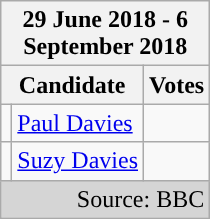<table class="wikitable">
<tr>
<th colspan="3" width="130px">29 June 2018 - 6 September 2018</th>
</tr>
<tr>
<th colspan="2">Candidate</th>
<th>Votes</th>
</tr>
<tr>
<td style="background:"></td>
<td><a href='#'>Paul Davies</a></td>
<td></td>
</tr>
<tr>
<td style="background:"></td>
<td><a href='#'>Suzy Davies</a></td>
<td></td>
</tr>
<tr>
<td colspan="3" style="background:#D5D5D5; text-align:right">Source: BBC</td>
</tr>
</table>
